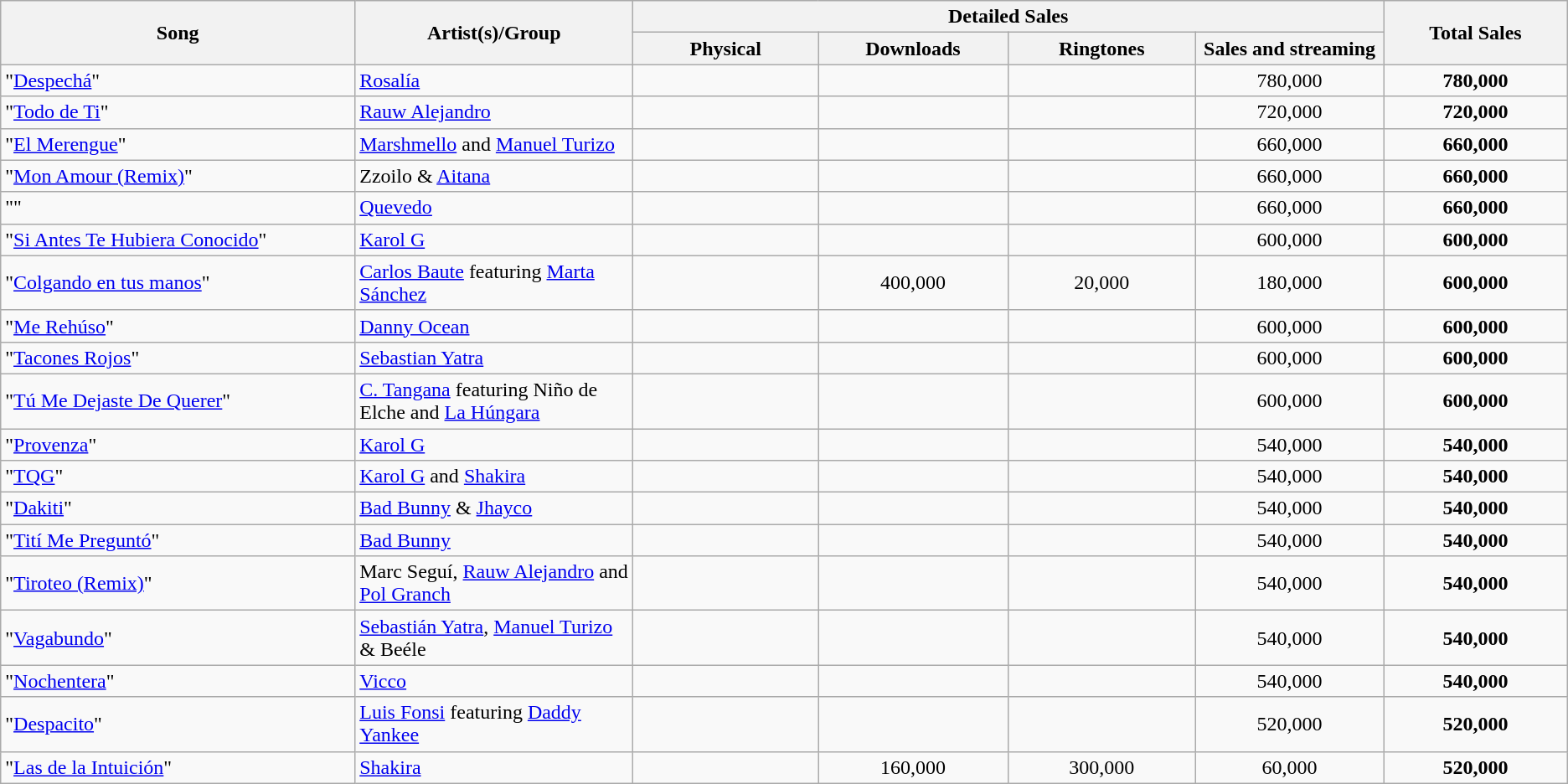<table class="wikitable">
<tr>
<th style="width: 20em;" rowspan="2">Song</th>
<th style="width: 15em;" rowspan="2">Artist(s)/Group</th>
<th style="width: 30em;" colspan="4">Detailed Sales</th>
<th style="width: 10em;" rowspan="2">Total Sales</th>
</tr>
<tr>
<th style="width: 10em;">Physical</th>
<th style="width: 10em;">Downloads</th>
<th style="width: 10em;">Ringtones</th>
<th style="width: 10em;">Sales and streaming</th>
</tr>
<tr>
<td>"<a href='#'>Despechá</a>"</td>
<td><a href='#'>Rosalía</a></td>
<td></td>
<td></td>
<td></td>
<td style="text-align: center;">780,000</td>
<td style="text-align: center;"><strong>780,000</strong></td>
</tr>
<tr>
<td>"<a href='#'>Todo de Ti</a>"</td>
<td><a href='#'>Rauw Alejandro</a></td>
<td></td>
<td></td>
<td></td>
<td style="text-align: center;">720,000</td>
<td style="text-align: center;"><strong>720,000</strong></td>
</tr>
<tr>
<td>"<a href='#'>El Merengue</a>"</td>
<td><a href='#'>Marshmello</a> and <a href='#'>Manuel Turizo</a></td>
<td></td>
<td></td>
<td></td>
<td style="text-align: center;">660,000</td>
<td style="text-align: center;"><strong>660,000</strong></td>
</tr>
<tr>
<td>"<a href='#'>Mon Amour (Remix)</a>"</td>
<td>Zzoilo & <a href='#'>Aitana</a></td>
<td></td>
<td></td>
<td></td>
<td style="text-align: center;">660,000</td>
<td style="text-align: center;"><strong>660,000</strong></td>
</tr>
<tr>
<td>""</td>
<td><a href='#'>Quevedo</a></td>
<td></td>
<td></td>
<td></td>
<td style="text-align: center;">660,000</td>
<td style="text-align: center;"><strong>660,000</strong></td>
</tr>
<tr>
<td>"<a href='#'>Si Antes Te Hubiera Conocido</a>"</td>
<td><a href='#'>Karol G</a></td>
<td></td>
<td></td>
<td></td>
<td style="text-align: center;">600,000</td>
<td style="text-align: center;"><strong>600,000</strong></td>
</tr>
<tr>
<td>"<a href='#'>Colgando en tus manos</a>"</td>
<td><a href='#'>Carlos Baute</a> featuring <a href='#'>Marta Sánchez</a></td>
<td></td>
<td style="text-align: center;">400,000</td>
<td style="text-align: center;">20,000</td>
<td style="text-align: center;">180,000</td>
<td style="text-align: center;"><strong>600,000</strong></td>
</tr>
<tr>
<td>"<a href='#'>Me Rehúso</a>"</td>
<td><a href='#'>Danny Ocean</a></td>
<td></td>
<td></td>
<td></td>
<td style="text-align: center;">600,000</td>
<td style="text-align: center;"><strong>600,000</strong></td>
</tr>
<tr>
<td>"<a href='#'>Tacones Rojos</a>"</td>
<td><a href='#'>Sebastian Yatra</a></td>
<td></td>
<td></td>
<td></td>
<td style="text-align: center;">600,000</td>
<td style="text-align: center;"><strong>600,000</strong></td>
</tr>
<tr>
<td>"<a href='#'>Tú Me Dejaste De Querer</a>"</td>
<td><a href='#'>C. Tangana</a> featuring Niño de Elche and <a href='#'>La Húngara</a></td>
<td></td>
<td></td>
<td></td>
<td style="text-align: center;">600,000</td>
<td style="text-align: center;"><strong>600,000</strong></td>
</tr>
<tr>
<td>"<a href='#'>Provenza</a>"</td>
<td><a href='#'>Karol G</a></td>
<td></td>
<td></td>
<td></td>
<td style="text-align: center;">540,000</td>
<td style="text-align: center;"><strong>540,000</strong></td>
</tr>
<tr>
<td>"<a href='#'>TQG</a>"</td>
<td><a href='#'>Karol G</a> and <a href='#'>Shakira</a></td>
<td></td>
<td></td>
<td></td>
<td style="text-align: center;">540,000</td>
<td style="text-align: center;"><strong>540,000</strong></td>
</tr>
<tr>
<td>"<a href='#'>Dakiti</a>"</td>
<td><a href='#'>Bad Bunny</a> & <a href='#'>Jhayco</a></td>
<td></td>
<td></td>
<td></td>
<td style="text-align: center;">540,000</td>
<td style="text-align: center;"><strong>540,000</strong></td>
</tr>
<tr>
<td>"<a href='#'>Tití Me Preguntó</a>"</td>
<td><a href='#'>Bad Bunny</a></td>
<td></td>
<td></td>
<td></td>
<td style="text-align: center;">540,000</td>
<td style="text-align: center;"><strong>540,000</strong></td>
</tr>
<tr>
<td>"<a href='#'>Tiroteo (Remix)</a>"</td>
<td>Marc Seguí, <a href='#'>Rauw Alejandro</a> and <a href='#'>Pol Granch</a></td>
<td></td>
<td></td>
<td></td>
<td style="text-align: center;">540,000</td>
<td style="text-align: center;"><strong>540,000</strong></td>
</tr>
<tr>
<td>"<a href='#'>Vagabundo</a>"</td>
<td><a href='#'>Sebastián Yatra</a>, <a href='#'>Manuel Turizo</a> & Beéle</td>
<td></td>
<td></td>
<td></td>
<td style="text-align: center;">540,000</td>
<td style="text-align: center;"><strong>540,000</strong></td>
</tr>
<tr>
<td>"<a href='#'>Nochentera</a>"</td>
<td><a href='#'>Vicco</a></td>
<td></td>
<td></td>
<td></td>
<td style="text-align: center;">540,000</td>
<td style="text-align: center;"><strong>540,000</strong></td>
</tr>
<tr>
<td>"<a href='#'>Despacito</a>"</td>
<td><a href='#'>Luis Fonsi</a> featuring <a href='#'>Daddy Yankee</a></td>
<td></td>
<td></td>
<td></td>
<td style="text-align: center;">520,000</td>
<td style="text-align: center;"><strong>520,000</strong></td>
</tr>
<tr>
<td>"<a href='#'>Las de la Intuición</a>"</td>
<td><a href='#'>Shakira</a></td>
<td></td>
<td style="text-align: center;">160,000</td>
<td style="text-align: center;">300,000</td>
<td style="text-align: center;">60,000</td>
<td style="text-align: center;"><strong>520,000</strong></td>
</tr>
</table>
